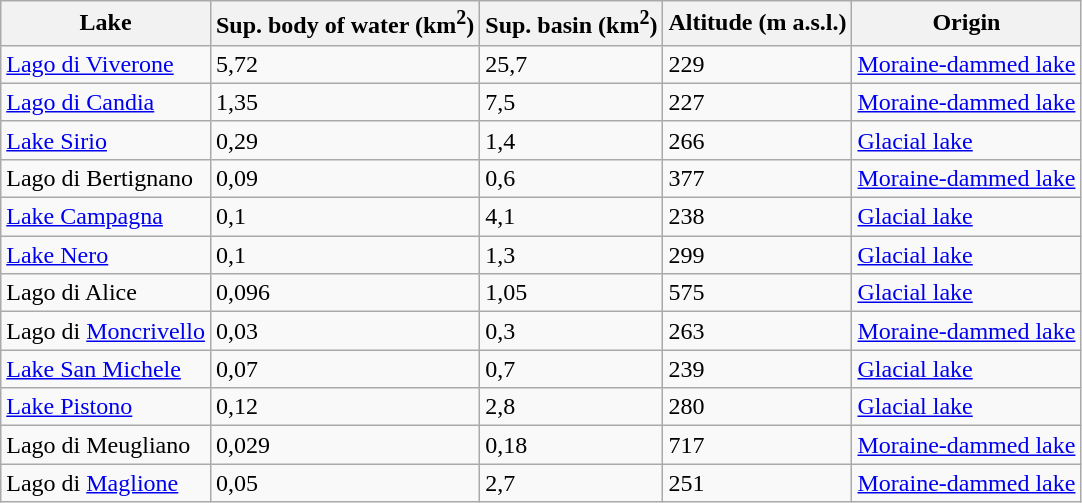<table class="wikitable sortable">
<tr>
<th>Lake</th>
<th>Sup. body of water (km<sup>2</sup>)</th>
<th>Sup. basin (km<sup>2</sup>)</th>
<th>Altitude (m a.s.l.)</th>
<th>Origin</th>
</tr>
<tr>
<td><a href='#'>Lago di Viverone</a></td>
<td>5,72</td>
<td>25,7</td>
<td>229</td>
<td><a href='#'>Moraine-dammed lake</a></td>
</tr>
<tr>
<td><a href='#'>Lago di Candia</a></td>
<td>1,35</td>
<td>7,5</td>
<td>227</td>
<td><a href='#'>Moraine-dammed lake</a></td>
</tr>
<tr>
<td><a href='#'>Lake Sirio</a></td>
<td>0,29</td>
<td>1,4</td>
<td>266</td>
<td><a href='#'>Glacial lake</a></td>
</tr>
<tr>
<td>Lago di Bertignano</td>
<td>0,09</td>
<td>0,6</td>
<td>377</td>
<td><a href='#'>Moraine-dammed lake</a></td>
</tr>
<tr>
<td><a href='#'>Lake Campagna</a></td>
<td>0,1</td>
<td>4,1</td>
<td>238</td>
<td><a href='#'>Glacial lake</a></td>
</tr>
<tr>
<td><a href='#'>Lake Nero</a></td>
<td>0,1</td>
<td>1,3</td>
<td>299</td>
<td><a href='#'>Glacial lake</a></td>
</tr>
<tr>
<td>Lago di Alice</td>
<td>0,096</td>
<td>1,05</td>
<td>575</td>
<td><a href='#'>Glacial lake</a></td>
</tr>
<tr>
<td>Lago di <a href='#'>Moncrivello</a></td>
<td>0,03</td>
<td>0,3</td>
<td>263</td>
<td><a href='#'>Moraine-dammed lake</a></td>
</tr>
<tr>
<td><a href='#'>Lake San Michele</a></td>
<td>0,07</td>
<td>0,7</td>
<td>239</td>
<td><a href='#'>Glacial lake</a></td>
</tr>
<tr>
<td><a href='#'>Lake Pistono</a></td>
<td>0,12</td>
<td>2,8</td>
<td>280</td>
<td><a href='#'>Glacial lake</a></td>
</tr>
<tr>
<td>Lago di Meugliano</td>
<td>0,029</td>
<td>0,18</td>
<td>717</td>
<td><a href='#'>Moraine-dammed lake</a></td>
</tr>
<tr>
<td>Lago di <a href='#'>Maglione</a></td>
<td>0,05</td>
<td>2,7</td>
<td>251</td>
<td><a href='#'>Moraine-dammed lake</a></td>
</tr>
</table>
